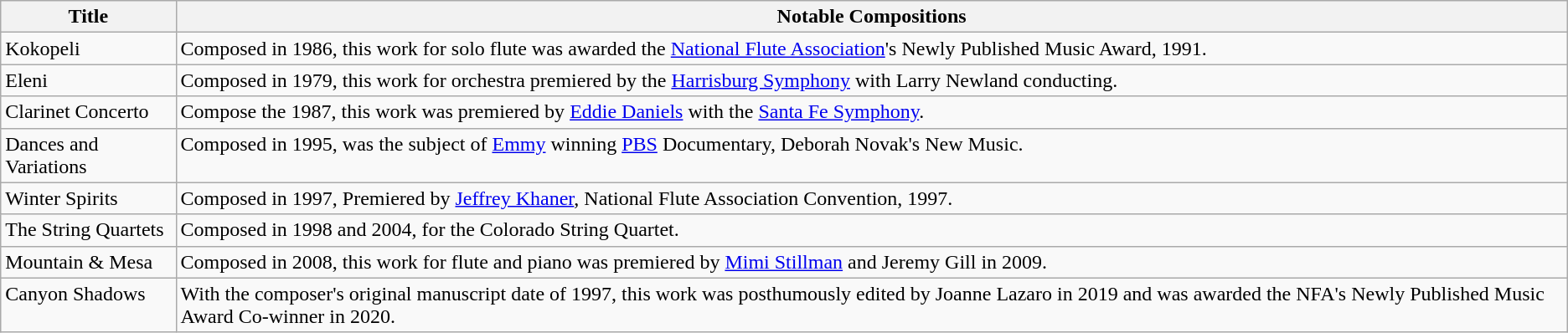<table class="wikitable plainrowheaders" style="text-align:left;">
<tr>
<th>Title</th>
<th>Notable Compositions</th>
</tr>
<tr valign="top">
<td>Kokopeli</td>
<td>Composed in 1986, this work for solo flute was awarded the <a href='#'>National Flute Association</a>'s Newly Published Music Award, 1991.</td>
</tr>
<tr valign="top">
<td>Eleni</td>
<td>Composed in 1979, this work for orchestra premiered by the <a href='#'>Harrisburg Symphony</a> with Larry Newland conducting.</td>
</tr>
<tr valign="top">
<td>Clarinet Concerto</td>
<td>Compose the 1987, this work was premiered by <a href='#'>Eddie Daniels</a> with the <a href='#'>Santa Fe Symphony</a>.</td>
</tr>
<tr valign="top">
<td>Dances and Variations</td>
<td>Composed in 1995, was the subject of <a href='#'>Emmy</a> winning <a href='#'>PBS</a> Documentary, Deborah Novak's New Music.</td>
</tr>
<tr valign="top">
<td>Winter Spirits</td>
<td>Composed in 1997, Premiered by <a href='#'>Jeffrey Khaner</a>, National Flute Association Convention, 1997.</td>
</tr>
<tr valign="top">
<td>The String Quartets</td>
<td>Composed in 1998 and 2004, for the Colorado String Quartet.</td>
</tr>
<tr valign="top">
<td>Mountain & Mesa</td>
<td>Composed in 2008, this work for flute and piano was premiered by <a href='#'>Mimi Stillman</a> and Jeremy Gill in 2009.</td>
</tr>
<tr valign="top">
<td>Canyon Shadows</td>
<td>With the composer's original manuscript date of 1997, this work was posthumously edited by Joanne Lazaro in 2019 and was awarded the NFA's Newly Published Music Award Co-winner in 2020.</td>
</tr>
</table>
